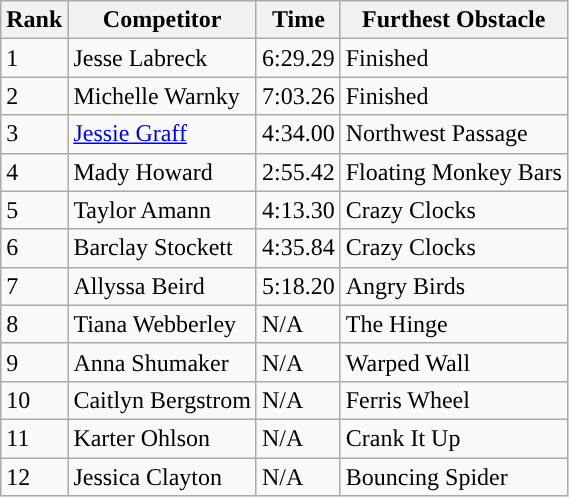<table class="wikitable sortable">
<tr>
<th>Rank</th>
<th>Competitor</th>
<th>Time</th>
<th>Furthest Obstacle</th>
</tr>
<tr>
<td>1</td>
<td>Jesse Labreck</td>
<td>6:29.29</td>
<td>Finished</td>
</tr>
<tr>
<td>2</td>
<td>Michelle Warnky</td>
<td>7:03.26</td>
<td>Finished</td>
</tr>
<tr>
<td>3</td>
<td><a href='#'>Jessie Graff</a></td>
<td>4:34.00</td>
<td>Northwest Passage</td>
</tr>
<tr>
<td>4</td>
<td>Mady Howard</td>
<td>2:55.42</td>
<td>Floating Monkey Bars</td>
</tr>
<tr>
<td>5</td>
<td>Taylor Amann</td>
<td>4:13.30</td>
<td>Crazy Clocks</td>
</tr>
<tr>
<td>6</td>
<td>Barclay Stockett</td>
<td>4:35.84</td>
<td>Crazy Clocks</td>
</tr>
<tr>
<td>7</td>
<td>Allyssa Beird</td>
<td>5:18.20</td>
<td>Angry Birds</td>
</tr>
<tr>
<td>8</td>
<td>Tiana Webberley</td>
<td>N/A</td>
<td>The Hinge</td>
</tr>
<tr>
<td>9</td>
<td>Anna Shumaker</td>
<td>N/A</td>
<td>Warped Wall</td>
</tr>
<tr>
<td>10</td>
<td>Caitlyn Bergstrom</td>
<td>N/A</td>
<td>Ferris Wheel</td>
</tr>
<tr>
<td>11</td>
<td>Karter Ohlson</td>
<td>N/A</td>
<td>Crank It Up</td>
</tr>
<tr>
<td>12</td>
<td>Jessica Clayton</td>
<td>N/A</td>
<td>Bouncing Spider</td>
</tr>
</table>
